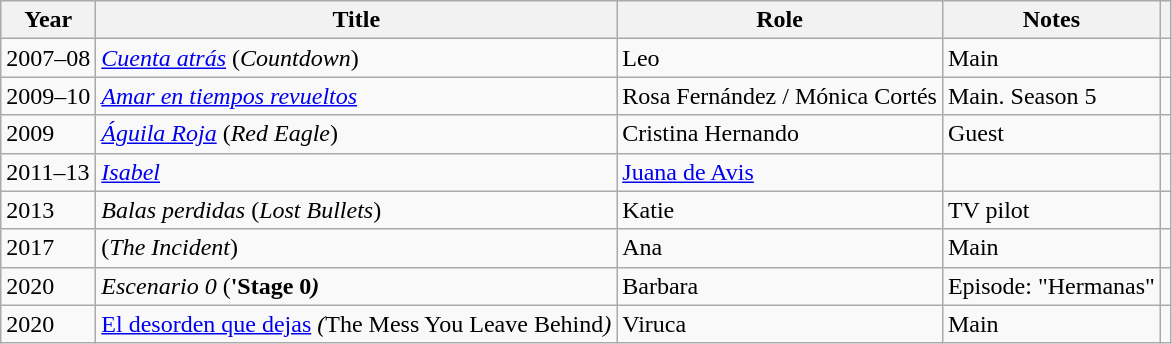<table class="wikitable sortable">
<tr>
<th>Year</th>
<th>Title</th>
<th>Role</th>
<th>Notes</th>
<th class=unsortable></th>
</tr>
<tr>
<td>2007–08</td>
<td><em><a href='#'>Cuenta atrás</a></em> (<em>Countdown</em>)</td>
<td>Leo</td>
<td>Main</td>
<td align = "center"></td>
</tr>
<tr>
<td>2009–10</td>
<td><em><a href='#'>Amar en tiempos revueltos</a></em></td>
<td>Rosa Fernández / Mónica Cortés</td>
<td>Main. Season 5</td>
<td align = "center"></td>
</tr>
<tr>
<td>2009</td>
<td><em><a href='#'>Águila Roja</a></em> (<em>Red Eagle</em>)</td>
<td>Cristina Hernando</td>
<td>Guest</td>
<td align = "center"></td>
</tr>
<tr>
<td>2011–13</td>
<td><em><a href='#'>Isabel</a></em></td>
<td><a href='#'>Juana de Avis</a></td>
<td></td>
<td align = "center"></td>
</tr>
<tr>
<td>2013</td>
<td><em>Balas perdidas</em> (<em>Lost Bullets</em>)</td>
<td>Katie</td>
<td>TV pilot</td>
<td align = "center"></td>
</tr>
<tr>
<td>2017</td>
<td><em></em> (<em>The Incident</em>)</td>
<td>Ana</td>
<td>Main</td>
<td align = "center"></td>
</tr>
<tr>
<td>2020</td>
<td><em>Escenario 0</em> (<strong>'Stage 0<em>)</td>
<td>Barbara</td>
<td>Episode: "Hermanas"</td>
<td align = "center"></td>
</tr>
<tr>
<td>2020</td>
<td></em><a href='#'>El desorden que dejas</a><em> (</em>The Mess You Leave Behind<em>)</td>
<td>Viruca</td>
<td>Main</td>
<td align = "center"></td>
</tr>
</table>
